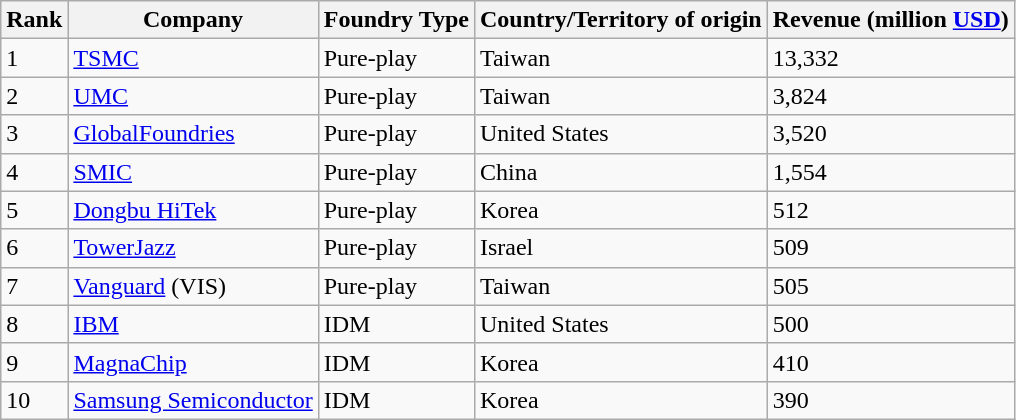<table class="wikitable">
<tr>
<th>Rank</th>
<th>Company</th>
<th>Foundry Type</th>
<th>Country/Territory of origin</th>
<th>Revenue (million <a href='#'>USD</a>)</th>
</tr>
<tr>
<td>1</td>
<td><a href='#'>TSMC</a></td>
<td>Pure-play</td>
<td>Taiwan</td>
<td>13,332</td>
</tr>
<tr>
<td>2</td>
<td><a href='#'>UMC</a></td>
<td>Pure-play</td>
<td>Taiwan</td>
<td>3,824</td>
</tr>
<tr>
<td>3</td>
<td><a href='#'>GlobalFoundries</a></td>
<td>Pure-play</td>
<td>United States</td>
<td>3,520</td>
</tr>
<tr>
<td>4</td>
<td><a href='#'>SMIC</a></td>
<td>Pure-play</td>
<td>China</td>
<td>1,554</td>
</tr>
<tr>
<td>5</td>
<td><a href='#'>Dongbu HiTek</a></td>
<td>Pure-play</td>
<td>Korea</td>
<td>512</td>
</tr>
<tr>
<td>6</td>
<td><a href='#'>TowerJazz</a></td>
<td>Pure-play</td>
<td>Israel</td>
<td>509</td>
</tr>
<tr>
<td>7</td>
<td><a href='#'>Vanguard</a> (VIS)</td>
<td>Pure-play</td>
<td>Taiwan</td>
<td>505</td>
</tr>
<tr>
<td>8</td>
<td><a href='#'>IBM</a></td>
<td>IDM</td>
<td>United States</td>
<td>500</td>
</tr>
<tr>
<td>9</td>
<td><a href='#'>MagnaChip</a></td>
<td>IDM</td>
<td>Korea</td>
<td>410</td>
</tr>
<tr>
<td>10</td>
<td><a href='#'>Samsung Semiconductor</a></td>
<td>IDM</td>
<td>Korea</td>
<td>390</td>
</tr>
</table>
